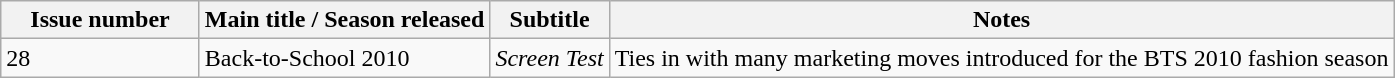<table class="wikitable">
<tr>
<th width=125>Issue number</th>
<th>Main title / Season released</th>
<th>Subtitle</th>
<th>Notes</th>
</tr>
<tr>
<td>28</td>
<td>Back-to-School 2010</td>
<td><em>Screen Test</em></td>
<td>Ties in with many marketing moves introduced for the BTS 2010 fashion season<br></td>
</tr>
</table>
